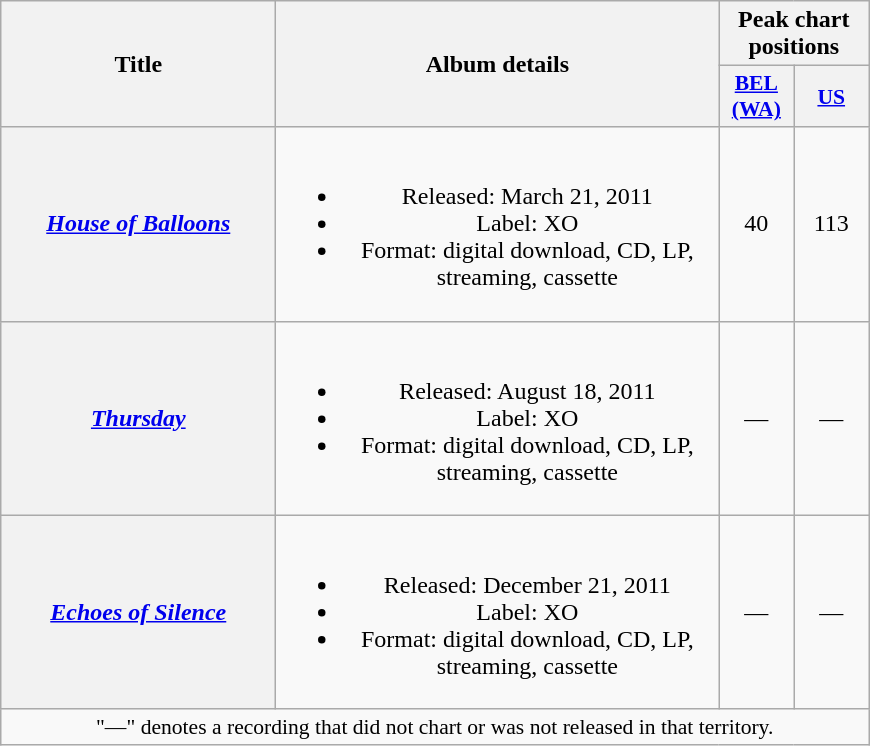<table class="wikitable plainrowheaders" style="text-align:center;">
<tr>
<th scope="col" rowspan="2" style="width:11em;">Title</th>
<th scope="col" rowspan="2" style="width:18em;">Album details</th>
<th colspan="2" scope="col">Peak chart positions</th>
</tr>
<tr>
<th scope="col" style="width:3em;font-size:90%;"><a href='#'>BEL<br>(WA)</a><br></th>
<th scope="col" style="width:3em;font-size:90%;"><a href='#'>US</a><br></th>
</tr>
<tr>
<th scope="row"><em><a href='#'>House of Balloons</a></em></th>
<td><br><ul><li>Released: March 21, 2011</li><li>Label: XO</li><li>Format: digital download, CD, LP, streaming, cassette</li></ul></td>
<td>40</td>
<td>113</td>
</tr>
<tr>
<th scope="row"><em><a href='#'>Thursday</a></em></th>
<td><br><ul><li>Released: August 18, 2011</li><li>Label: XO</li><li>Format: digital download, CD, LP, streaming, cassette</li></ul></td>
<td>—</td>
<td>—</td>
</tr>
<tr>
<th scope="row"><em><a href='#'>Echoes of Silence</a></em></th>
<td><br><ul><li>Released: December 21, 2011</li><li>Label: XO</li><li>Format: digital download, CD, LP, streaming, cassette</li></ul></td>
<td>—</td>
<td>—</td>
</tr>
<tr>
<td colspan="6" style="font-size:90%">"—" denotes a recording that did not chart or was not released in that territory.</td>
</tr>
</table>
